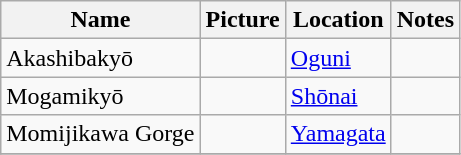<table class="wikitable">
<tr>
<th>Name</th>
<th>Picture</th>
<th>Location</th>
<th>Notes</th>
</tr>
<tr>
<td>Akashibakyō</td>
<td></td>
<td><a href='#'>Oguni</a></td>
<td></td>
</tr>
<tr>
<td>Mogamikyō</td>
<td></td>
<td><a href='#'>Shōnai</a></td>
<td></td>
</tr>
<tr>
<td>Momijikawa Gorge</td>
<td></td>
<td><a href='#'>Yamagata</a></td>
<td></td>
</tr>
<tr>
</tr>
</table>
